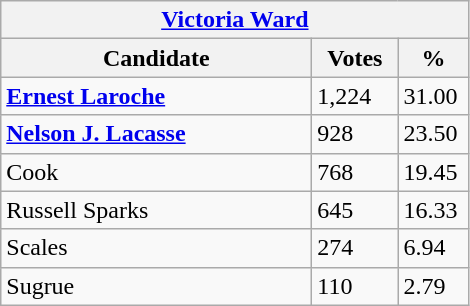<table class="wikitable">
<tr>
<th colspan="3"><a href='#'>Victoria Ward</a></th>
</tr>
<tr>
<th style="width: 200px">Candidate</th>
<th style="width: 50px">Votes</th>
<th style="width: 40px">%</th>
</tr>
<tr>
<td><strong><a href='#'>Ernest Laroche</a></strong></td>
<td>1,224</td>
<td>31.00</td>
</tr>
<tr>
<td><strong><a href='#'>Nelson J. Lacasse</a></strong></td>
<td>928</td>
<td>23.50</td>
</tr>
<tr>
<td>Cook</td>
<td>768</td>
<td>19.45</td>
</tr>
<tr>
<td>Russell Sparks</td>
<td>645</td>
<td>16.33</td>
</tr>
<tr>
<td>Scales</td>
<td>274</td>
<td>6.94</td>
</tr>
<tr>
<td>Sugrue</td>
<td>110</td>
<td>2.79</td>
</tr>
</table>
